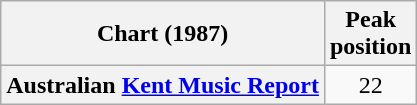<table class="wikitable sortable plainrowheaders" style="text-align:center">
<tr>
<th scope="col">Chart (1987)</th>
<th scope="col">Peak<br>position</th>
</tr>
<tr>
<th scope="row">Australian <a href='#'>Kent Music Report</a></th>
<td>22</td>
</tr>
</table>
